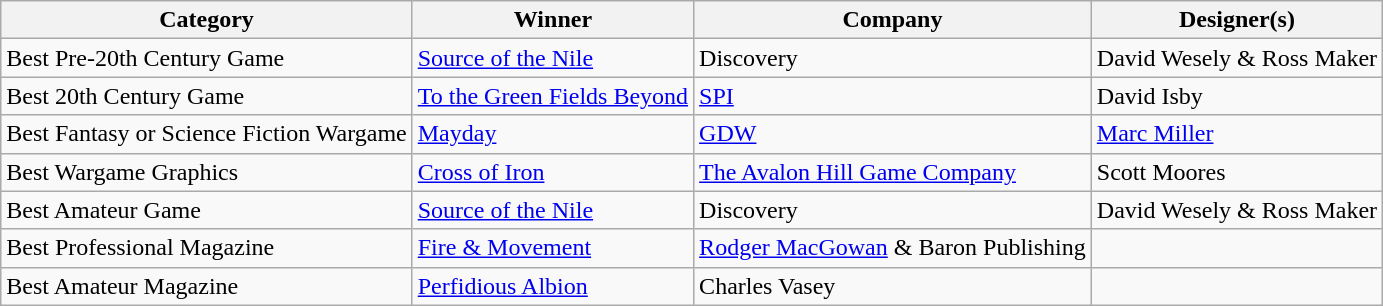<table class="wikitable">
<tr>
<th>Category</th>
<th>Winner</th>
<th>Company</th>
<th>Designer(s)</th>
</tr>
<tr>
<td>Best Pre-20th Century Game</td>
<td><a href='#'>Source of the Nile</a></td>
<td>Discovery</td>
<td>David Wesely & Ross Maker</td>
</tr>
<tr>
<td>Best 20th Century Game</td>
<td><a href='#'>To the Green Fields Beyond</a></td>
<td><a href='#'>SPI</a></td>
<td>David Isby</td>
</tr>
<tr>
<td>Best Fantasy or Science Fiction Wargame</td>
<td><a href='#'>Mayday</a></td>
<td><a href='#'>GDW</a></td>
<td><a href='#'>Marc Miller</a></td>
</tr>
<tr>
<td>Best Wargame Graphics</td>
<td><a href='#'>Cross of Iron</a></td>
<td><a href='#'>The Avalon Hill Game Company</a></td>
<td>Scott Moores</td>
</tr>
<tr>
<td>Best Amateur Game</td>
<td><a href='#'>Source of the Nile</a></td>
<td>Discovery</td>
<td>David Wesely & Ross Maker</td>
</tr>
<tr>
<td>Best Professional Magazine</td>
<td><a href='#'>Fire & Movement</a></td>
<td><a href='#'>Rodger MacGowan</a> & Baron Publishing</td>
<td></td>
</tr>
<tr>
<td>Best Amateur Magazine</td>
<td><a href='#'>Perfidious Albion</a></td>
<td>Charles Vasey</td>
<td></td>
</tr>
</table>
